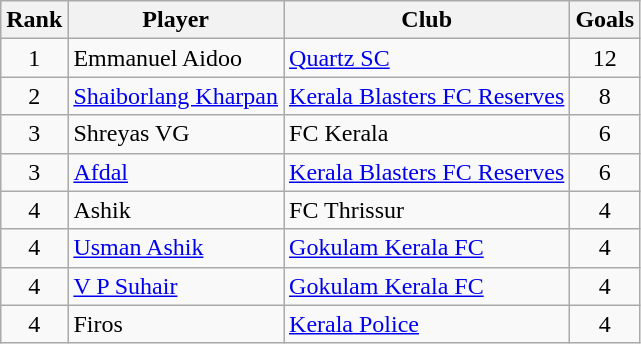<table class="wikitable sortable" style="text-align:center">
<tr>
<th>Rank</th>
<th>Player</th>
<th>Club</th>
<th>Goals</th>
</tr>
<tr>
<td>1</td>
<td align="left"> Emmanuel Aidoo</td>
<td align="left"><a href='#'>Quartz SC</a></td>
<td>12</td>
</tr>
<tr>
<td>2</td>
<td align="left"> <a href='#'>Shaiborlang Kharpan</a></td>
<td align="left"><a href='#'>Kerala Blasters FC Reserves</a></td>
<td>8</td>
</tr>
<tr>
<td>3</td>
<td align="left"> Shreyas VG</td>
<td align="left">FC Kerala</td>
<td>6</td>
</tr>
<tr>
<td>3</td>
<td align="left"> <a href='#'>Afdal</a></td>
<td align="left"><a href='#'>Kerala Blasters FC Reserves</a></td>
<td>6</td>
</tr>
<tr>
<td>4</td>
<td align="left"> Ashik</td>
<td align="left">FC Thrissur</td>
<td>4</td>
</tr>
<tr>
<td>4</td>
<td align="left"> <a href='#'>Usman Ashik</a></td>
<td align="left"><a href='#'>Gokulam Kerala FC</a></td>
<td>4</td>
</tr>
<tr>
<td>4</td>
<td align="left"> <a href='#'>V P Suhair</a></td>
<td align="left"><a href='#'>Gokulam Kerala FC</a></td>
<td>4</td>
</tr>
<tr>
<td>4</td>
<td align="left"> Firos</td>
<td align="left"><a href='#'>Kerala Police</a></td>
<td>4</td>
</tr>
</table>
